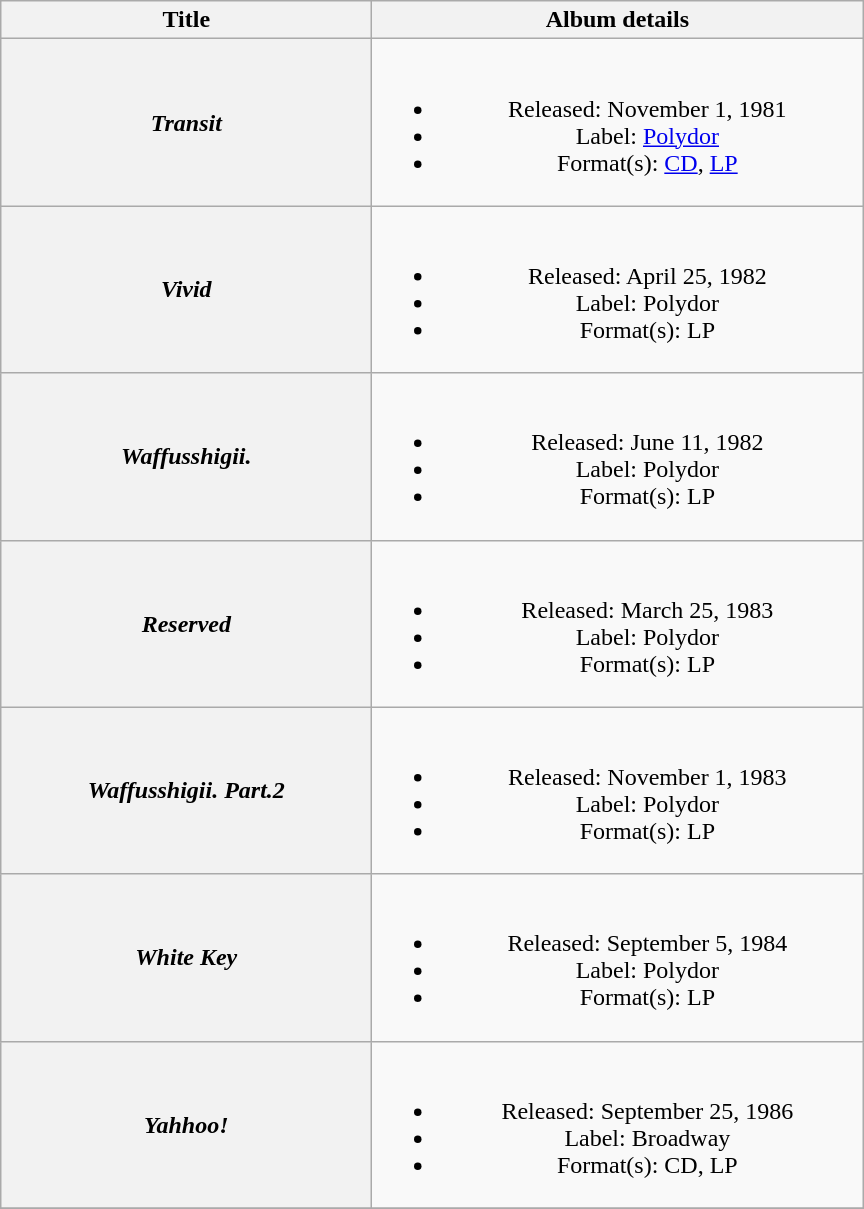<table class="wikitable plainrowheaders" style="text-align:center;">
<tr>
<th style="width:15em;" rowspan="1">Title</th>
<th style="width:20em;" rowspan="1">Album details</th>
</tr>
<tr>
<th scope="row"><em>Transit</em></th>
<td><br><ul><li>Released: November 1, 1981</li><li>Label: <a href='#'>Polydor</a></li><li>Format(s): <a href='#'>CD</a>, <a href='#'>LP</a></li></ul></td>
</tr>
<tr>
<th scope="row"><em>Vivid</em></th>
<td><br><ul><li>Released: April 25, 1982</li><li>Label: Polydor</li><li>Format(s): LP</li></ul></td>
</tr>
<tr>
<th scope="row"><em>Waffusshigii.<br></em></th>
<td><br><ul><li>Released: June 11, 1982</li><li>Label: Polydor</li><li>Format(s): LP</li></ul></td>
</tr>
<tr>
<th scope="row"><em>Reserved</em></th>
<td><br><ul><li>Released: March 25, 1983</li><li>Label: Polydor</li><li>Format(s): LP</li></ul></td>
</tr>
<tr>
<th scope="row"><em>Waffusshigii. Part.2<br></em></th>
<td><br><ul><li>Released: November 1, 1983</li><li>Label: Polydor</li><li>Format(s): LP</li></ul></td>
</tr>
<tr>
<th scope="row"><em>White Key</em></th>
<td><br><ul><li>Released: September 5, 1984</li><li>Label: Polydor</li><li>Format(s): LP</li></ul></td>
</tr>
<tr>
<th scope="row"><em>Yahhoo!</em></th>
<td><br><ul><li>Released: September 25, 1986</li><li>Label: Broadway</li><li>Format(s): CD, LP</li></ul></td>
</tr>
<tr>
</tr>
</table>
